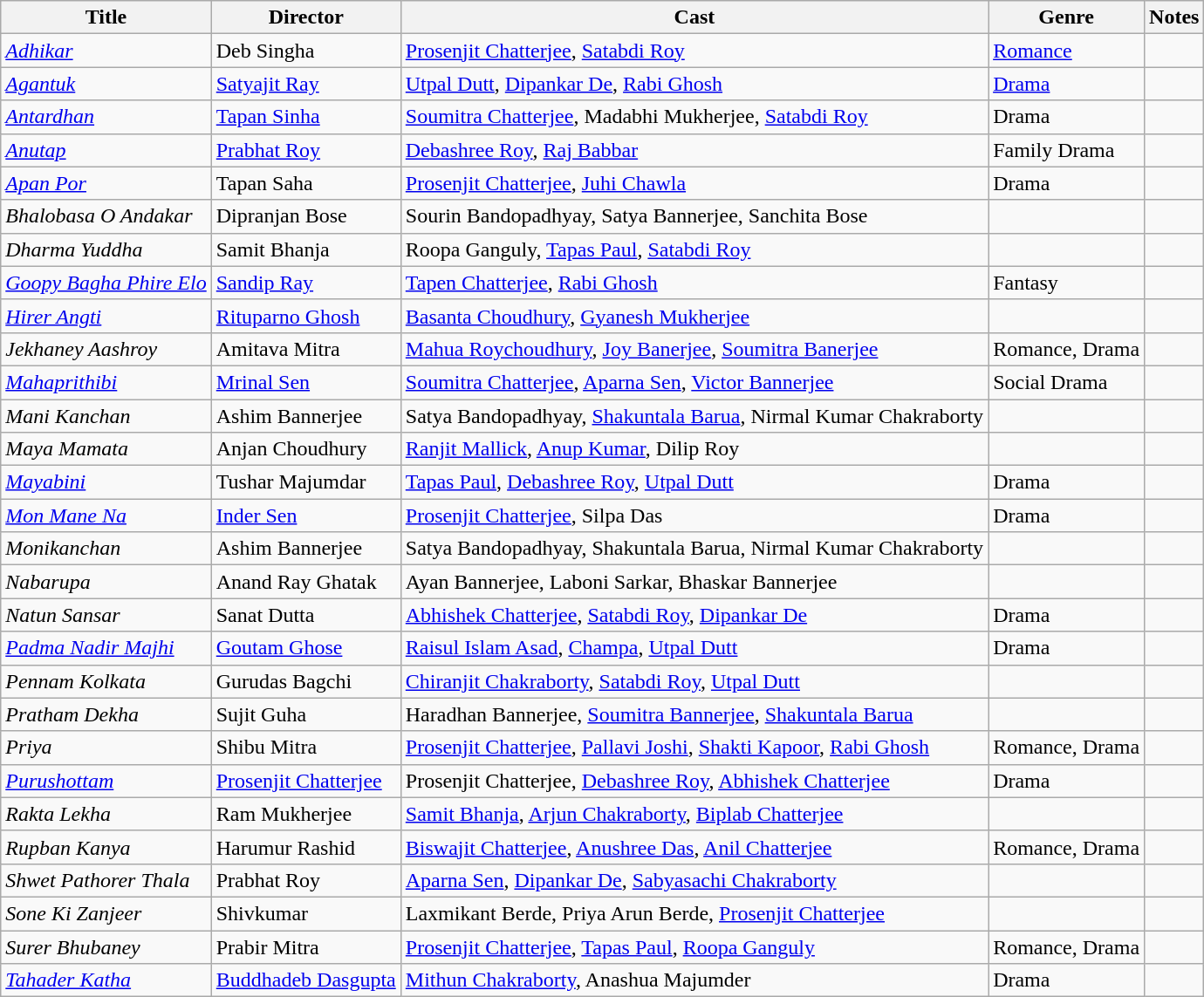<table class="wikitable sortable">
<tr>
<th>Title</th>
<th>Director</th>
<th>Cast</th>
<th>Genre</th>
<th>Notes</th>
</tr>
<tr>
<td><em><a href='#'>Adhikar</a></em></td>
<td>Deb Singha</td>
<td><a href='#'>Prosenjit Chatterjee</a>, <a href='#'>Satabdi Roy</a></td>
<td><a href='#'>Romance</a></td>
<td></td>
</tr>
<tr>
<td><em><a href='#'>Agantuk</a></em></td>
<td><a href='#'>Satyajit Ray</a></td>
<td><a href='#'>Utpal Dutt</a>, <a href='#'>Dipankar De</a>, <a href='#'>Rabi Ghosh</a></td>
<td><a href='#'>Drama</a></td>
<td></td>
</tr>
<tr>
<td><em><a href='#'>Antardhan</a></em></td>
<td><a href='#'>Tapan Sinha</a></td>
<td><a href='#'>Soumitra Chatterjee</a>, Madabhi Mukherjee, <a href='#'>Satabdi Roy</a></td>
<td>Drama</td>
<td></td>
</tr>
<tr>
<td><em><a href='#'>Anutap</a></em></td>
<td><a href='#'>Prabhat Roy</a></td>
<td><a href='#'>Debashree Roy</a>, <a href='#'>Raj Babbar</a></td>
<td>Family Drama</td>
<td></td>
</tr>
<tr>
<td><em><a href='#'>Apan Por</a></em></td>
<td>Tapan Saha</td>
<td><a href='#'>Prosenjit Chatterjee</a>, <a href='#'>Juhi Chawla</a></td>
<td>Drama</td>
<td></td>
</tr>
<tr>
<td><em>Bhalobasa O Andakar</em></td>
<td>Dipranjan Bose</td>
<td>Sourin Bandopadhyay, Satya Bannerjee, Sanchita Bose</td>
<td></td>
<td></td>
</tr>
<tr>
<td><em>Dharma Yuddha</em></td>
<td>Samit Bhanja</td>
<td>Roopa Ganguly, <a href='#'>Tapas Paul</a>, <a href='#'>Satabdi Roy</a></td>
<td></td>
<td></td>
</tr>
<tr>
<td><em><a href='#'>Goopy Bagha Phire Elo</a></em></td>
<td><a href='#'>Sandip Ray</a></td>
<td><a href='#'>Tapen Chatterjee</a>, <a href='#'>Rabi Ghosh</a></td>
<td>Fantasy</td>
<td></td>
</tr>
<tr>
<td><em><a href='#'>Hirer Angti</a></em></td>
<td><a href='#'>Rituparno Ghosh</a></td>
<td><a href='#'>Basanta Choudhury</a>, <a href='#'>Gyanesh Mukherjee</a></td>
<td></td>
<td></td>
</tr>
<tr>
<td><em>Jekhaney Aashroy</em></td>
<td>Amitava Mitra</td>
<td><a href='#'>Mahua Roychoudhury</a>, <a href='#'>Joy Banerjee</a>, <a href='#'>Soumitra Banerjee</a></td>
<td>Romance, Drama</td>
<td></td>
</tr>
<tr>
<td><em><a href='#'>Mahaprithibi</a></em></td>
<td><a href='#'>Mrinal Sen</a></td>
<td><a href='#'>Soumitra Chatterjee</a>, <a href='#'>Aparna Sen</a>, <a href='#'>Victor Bannerjee</a></td>
<td>Social Drama</td>
<td></td>
</tr>
<tr>
<td><em>Mani Kanchan</em></td>
<td>Ashim Bannerjee</td>
<td>Satya Bandopadhyay, <a href='#'>Shakuntala Barua</a>, Nirmal Kumar Chakraborty</td>
<td></td>
<td></td>
</tr>
<tr>
<td><em>Maya Mamata</em></td>
<td>Anjan Choudhury</td>
<td><a href='#'>Ranjit Mallick</a>, <a href='#'>Anup Kumar</a>, Dilip Roy</td>
<td></td>
<td></td>
</tr>
<tr>
<td><em><a href='#'>Mayabini</a></em></td>
<td>Tushar Majumdar</td>
<td><a href='#'>Tapas Paul</a>, <a href='#'>Debashree Roy</a>, <a href='#'>Utpal Dutt</a></td>
<td>Drama</td>
<td></td>
</tr>
<tr>
<td><em><a href='#'>Mon Mane Na</a></em></td>
<td><a href='#'>Inder Sen</a></td>
<td><a href='#'>Prosenjit Chatterjee</a>, Silpa Das</td>
<td>Drama</td>
<td></td>
</tr>
<tr>
<td><em>Monikanchan</em></td>
<td>Ashim Bannerjee</td>
<td>Satya Bandopadhyay, Shakuntala Barua, Nirmal Kumar Chakraborty</td>
<td></td>
<td></td>
</tr>
<tr>
<td><em>Nabarupa</em></td>
<td>Anand Ray Ghatak</td>
<td>Ayan Bannerjee, Laboni Sarkar, Bhaskar Bannerjee</td>
<td></td>
<td></td>
</tr>
<tr>
<td><em>Natun Sansar</em></td>
<td>Sanat Dutta</td>
<td><a href='#'>Abhishek Chatterjee</a>, <a href='#'>Satabdi Roy</a>, <a href='#'>Dipankar De</a></td>
<td>Drama</td>
<td></td>
</tr>
<tr>
<td><em><a href='#'>Padma Nadir Majhi</a></em></td>
<td><a href='#'>Goutam Ghose</a></td>
<td><a href='#'>Raisul Islam Asad</a>, <a href='#'>Champa</a>, <a href='#'>Utpal Dutt</a></td>
<td>Drama</td>
<td></td>
</tr>
<tr>
<td><em>Pennam Kolkata</em></td>
<td>Gurudas Bagchi</td>
<td><a href='#'>Chiranjit Chakraborty</a>, <a href='#'>Satabdi Roy</a>, <a href='#'>Utpal Dutt</a></td>
<td></td>
<td></td>
</tr>
<tr>
<td><em>Pratham Dekha</em></td>
<td>Sujit Guha</td>
<td>Haradhan Bannerjee, <a href='#'>Soumitra Bannerjee</a>, <a href='#'>Shakuntala Barua</a></td>
<td></td>
<td></td>
</tr>
<tr>
<td><em>Priya</em></td>
<td>Shibu Mitra</td>
<td><a href='#'>Prosenjit Chatterjee</a>, <a href='#'>Pallavi Joshi</a>, <a href='#'>Shakti Kapoor</a>, <a href='#'>Rabi Ghosh</a></td>
<td>Romance, Drama</td>
<td></td>
</tr>
<tr>
<td><em><a href='#'>Purushottam</a></em></td>
<td><a href='#'>Prosenjit Chatterjee</a></td>
<td>Prosenjit Chatterjee, <a href='#'>Debashree Roy</a>, <a href='#'>Abhishek Chatterjee</a></td>
<td>Drama</td>
<td></td>
</tr>
<tr>
<td><em>Rakta Lekha</em></td>
<td>Ram Mukherjee</td>
<td><a href='#'>Samit Bhanja</a>, <a href='#'>Arjun Chakraborty</a>, <a href='#'>Biplab Chatterjee</a></td>
<td></td>
<td></td>
</tr>
<tr>
<td><em>Rupban Kanya</em></td>
<td>Harumur Rashid</td>
<td><a href='#'>Biswajit Chatterjee</a>, <a href='#'>Anushree Das</a>, <a href='#'>Anil Chatterjee</a></td>
<td>Romance, Drama</td>
<td></td>
</tr>
<tr>
<td><em>Shwet Pathorer Thala</em></td>
<td>Prabhat Roy</td>
<td><a href='#'>Aparna Sen</a>, <a href='#'>Dipankar De</a>, <a href='#'>Sabyasachi Chakraborty</a></td>
<td></td>
<td></td>
</tr>
<tr>
<td><em>Sone Ki Zanjeer</em></td>
<td>Shivkumar</td>
<td>Laxmikant Berde, Priya Arun Berde, <a href='#'>Prosenjit Chatterjee</a></td>
<td></td>
<td></td>
</tr>
<tr>
<td><em>Surer Bhubaney</em></td>
<td>Prabir Mitra</td>
<td><a href='#'>Prosenjit Chatterjee</a>, <a href='#'>Tapas Paul</a>, <a href='#'>Roopa Ganguly</a></td>
<td>Romance, Drama</td>
<td></td>
</tr>
<tr>
<td><em><a href='#'>Tahader Katha</a></em></td>
<td><a href='#'>Buddhadeb Dasgupta</a></td>
<td><a href='#'>Mithun Chakraborty</a>, Anashua Majumder</td>
<td>Drama</td>
<td></td>
</tr>
</table>
